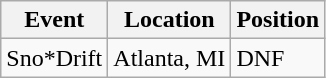<table class="wikitable">
<tr>
<th>Event</th>
<th>Location</th>
<th>Position</th>
</tr>
<tr>
<td>Sno*Drift</td>
<td>Atlanta, MI</td>
<td>DNF</td>
</tr>
</table>
